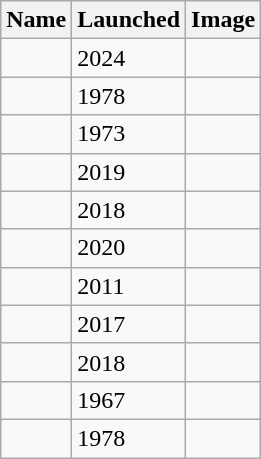<table class = "wikitable sortable">
<tr>
<th>Name</th>
<th>Launched</th>
<th>Image</th>
</tr>
<tr>
<td></td>
<td>2024</td>
<td></td>
</tr>
<tr>
<td></td>
<td>1978</td>
<td></td>
</tr>
<tr>
<td></td>
<td>1973</td>
<td></td>
</tr>
<tr>
<td></td>
<td>2019</td>
<td></td>
</tr>
<tr>
<td></td>
<td>2018</td>
<td></td>
</tr>
<tr>
<td></td>
<td>2020</td>
<td></td>
</tr>
<tr>
<td></td>
<td>2011</td>
<td></td>
</tr>
<tr>
<td></td>
<td>2017</td>
<td></td>
</tr>
<tr>
<td></td>
<td>2018</td>
<td></td>
</tr>
<tr>
<td></td>
<td>1967</td>
<td></td>
</tr>
<tr>
<td></td>
<td>1978</td>
<td></td>
</tr>
</table>
